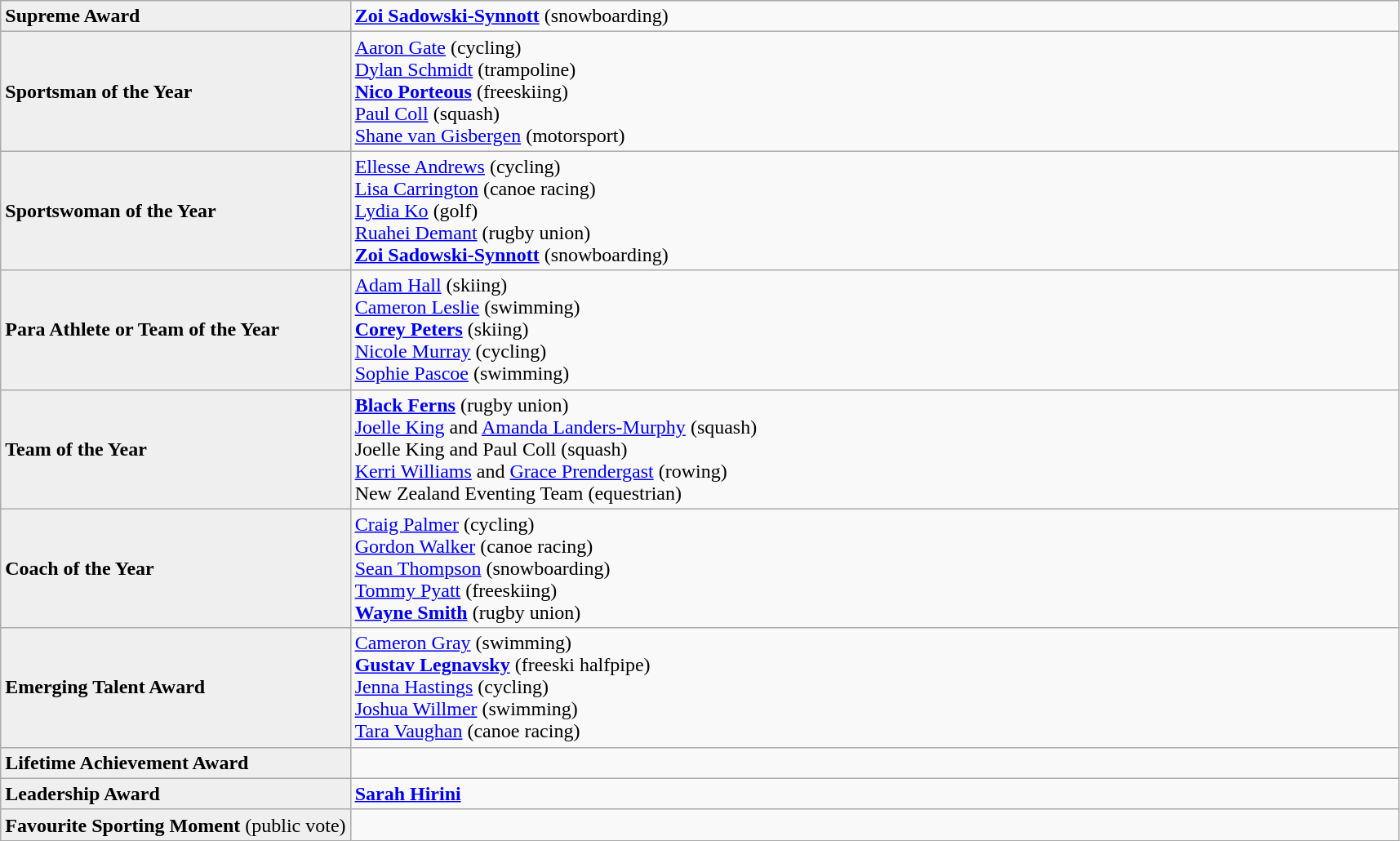<table class="wikitable">
<tr>
<td style="background:#efefef; vertical-align:top;"><strong>Supreme Award</strong></td>
<td><strong><a href='#'>Zoi Sadowski-Synnott</a></strong> (snowboarding)</td>
</tr>
<tr>
<td style="background:#efefef;"><strong>Sportsman of the Year</strong></td>
<td><a href='#'>Aaron Gate</a> (cycling)<br><a href='#'>Dylan Schmidt</a> (trampoline)<br><strong><a href='#'>Nico Porteous</a></strong> (freeskiing)<br><a href='#'>Paul Coll</a> (squash)<br><a href='#'>Shane van Gisbergen</a> (motorsport)</td>
</tr>
<tr>
<td style="background:#efefef;"><strong>Sportswoman of the Year</strong></td>
<td><a href='#'>Ellesse Andrews</a> (cycling)<br><a href='#'>Lisa Carrington</a> (canoe racing)<br><a href='#'>Lydia Ko</a> (golf)<br><a href='#'>Ruahei Demant</a> (rugby union)<br><strong><a href='#'>Zoi Sadowski-Synnott</a></strong> (snowboarding)</td>
</tr>
<tr>
<td style="background:#efefef;"><strong>Para Athlete or Team of the Year</strong></td>
<td><a href='#'>Adam Hall</a> (skiing)<br><a href='#'>Cameron Leslie</a> (swimming)<br><strong><a href='#'>Corey Peters</a></strong> (skiing)<br><a href='#'>Nicole Murray</a> (cycling)<br><a href='#'>Sophie Pascoe</a> (swimming)</td>
</tr>
<tr>
<td style="background:#efefef;"><strong>Team of the Year</strong></td>
<td><a href='#'><strong>Black Ferns</strong></a> (rugby union)<br><a href='#'>Joelle King</a> and <a href='#'>Amanda Landers-Murphy</a> (squash)<br>Joelle King and Paul Coll (squash)<br><a href='#'>Kerri Williams</a> and <a href='#'>Grace Prendergast</a> (rowing)<br>New Zealand Eventing Team (equestrian)</td>
</tr>
<tr>
<td style="background:#efefef;"><strong>Coach of the Year</strong></td>
<td><a href='#'>Craig Palmer</a> (cycling)<br><a href='#'>Gordon Walker</a> (canoe racing)<br><a href='#'>Sean Thompson</a> (snowboarding)<br><a href='#'>Tommy Pyatt</a> (freeskiing)<br><a href='#'><strong>Wayne Smith</strong></a> (rugby union)</td>
</tr>
<tr>
<td style="background:#efefef;"><strong>Emerging Talent Award</strong></td>
<td><a href='#'>Cameron Gray</a> (swimming)<br><strong><a href='#'>Gustav Legnavsky</a></strong> (freeski halfpipe)<br><a href='#'>Jenna Hastings</a> (cycling)<br><a href='#'>Joshua Willmer</a> (swimming)<br><a href='#'>Tara Vaughan</a> (canoe racing)</td>
</tr>
<tr>
<td style="background:#efefef; width:25%;"><strong>Lifetime Achievement Award</strong></td>
<td></td>
</tr>
<tr>
<td style="background:#efefef; width:25%;"><strong>Leadership Award</strong></td>
<td><strong><a href='#'>Sarah Hirini</a></strong></td>
</tr>
<tr>
<td style="background:#efefef; width:25%;"><strong>Favourite Sporting Moment</strong> (public vote)</td>
<td></td>
</tr>
</table>
